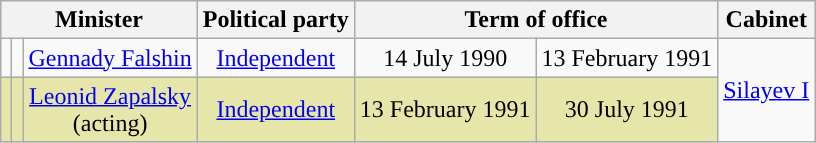<table class="wikitable" style="text-align:center;">
<tr>
<th colspan=3>Minister</th>
<th>Political party</th>
<th colspan=2>Term of office</th>
<th>Cabinet</th>
</tr>
<tr>
<td style="background: "></td>
<td></td>
<td><a href='#'>Gennady Falshin</a></td>
<td><a href='#'>Independent</a></td>
<td>14 July 1990</td>
<td>13 February 1991</td>
<td rowspan=2><a href='#'>Silayev I</a></td>
</tr>
<tr bgcolor=#E6E6AA>
<td style="background: "></td>
<td></td>
<td><a href='#'>Leonid Zapalsky</a><br>(acting)</td>
<td><a href='#'>Independent</a></td>
<td>13 February 1991</td>
<td>30 July 1991</td>
</tr>
</table>
